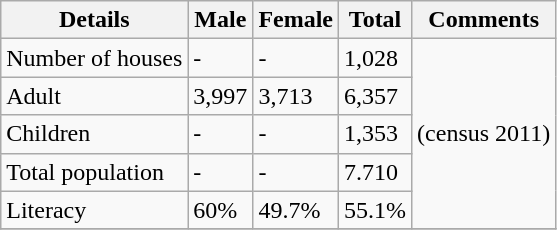<table class="wikitable  sortable">
<tr>
<th>Details</th>
<th>Male</th>
<th>Female</th>
<th>Total</th>
<th>Comments</th>
</tr>
<tr>
<td>Number of  houses</td>
<td>-</td>
<td>-</td>
<td>1,028</td>
<td rowspan="5">(census  2011)</td>
</tr>
<tr>
<td>Adult</td>
<td>3,997</td>
<td>3,713</td>
<td>6,357</td>
</tr>
<tr>
<td>Children</td>
<td>-</td>
<td>-</td>
<td>1,353</td>
</tr>
<tr>
<td>Total population</td>
<td>-</td>
<td>-</td>
<td>7.710</td>
</tr>
<tr>
<td>Literacy</td>
<td>60%</td>
<td>49.7%</td>
<td>55.1%</td>
</tr>
<tr>
</tr>
</table>
